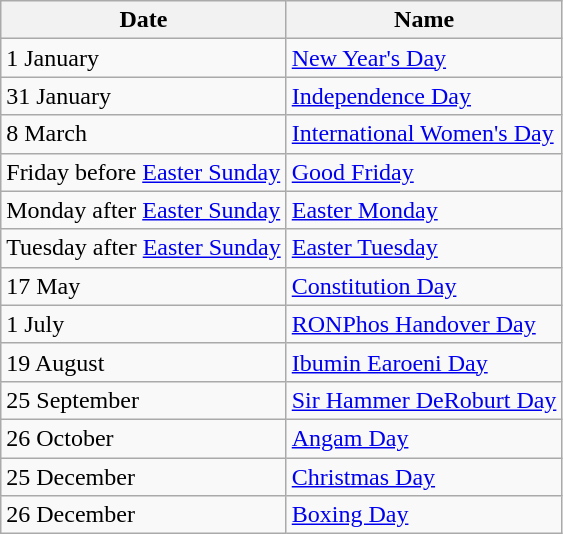<table class="wikitable sortable">
<tr>
<th scope="col">Date</th>
<th scope="col">Name</th>
</tr>
<tr>
<td>1 January</td>
<td><a href='#'>New Year's Day</a></td>
</tr>
<tr>
<td>31 January</td>
<td><a href='#'>Independence Day</a></td>
</tr>
<tr>
<td>8 March</td>
<td><a href='#'>International Women's Day</a></td>
</tr>
<tr>
<td>Friday before <a href='#'>Easter Sunday</a></td>
<td><a href='#'>Good Friday</a></td>
</tr>
<tr>
<td>Monday after <a href='#'>Easter Sunday</a></td>
<td><a href='#'>Easter Monday</a></td>
</tr>
<tr>
<td>Tuesday after <a href='#'>Easter Sunday</a></td>
<td><a href='#'>Easter Tuesday</a></td>
</tr>
<tr>
<td>17 May</td>
<td><a href='#'>Constitution Day</a></td>
</tr>
<tr>
<td>1 July</td>
<td><a href='#'>RONPhos Handover Day</a></td>
</tr>
<tr>
<td>19 August</td>
<td><a href='#'>Ibumin Earoeni Day</a></td>
</tr>
<tr>
<td>25 September</td>
<td><a href='#'>Sir Hammer DeRoburt Day</a></td>
</tr>
<tr>
<td>26 October</td>
<td><a href='#'>Angam Day</a></td>
</tr>
<tr>
<td>25 December</td>
<td><a href='#'>Christmas Day</a></td>
</tr>
<tr>
<td>26 December</td>
<td><a href='#'>Boxing Day</a></td>
</tr>
</table>
